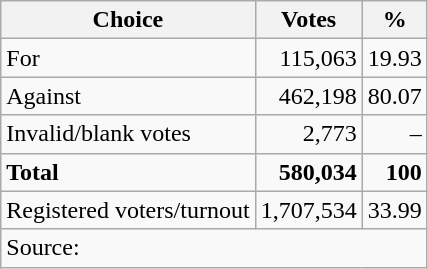<table class=wikitable style=text-align:right>
<tr>
<th>Choice</th>
<th>Votes</th>
<th>%</th>
</tr>
<tr>
<td align=left>For</td>
<td>115,063</td>
<td>19.93</td>
</tr>
<tr>
<td align=left>Against</td>
<td>462,198</td>
<td>80.07</td>
</tr>
<tr>
<td align=left>Invalid/blank votes</td>
<td>2,773</td>
<td>–</td>
</tr>
<tr>
<td align=left><strong>Total</strong></td>
<td><strong>580,034</strong></td>
<td><strong>100</strong></td>
</tr>
<tr>
<td align=left>Registered voters/turnout</td>
<td>1,707,534</td>
<td>33.99</td>
</tr>
<tr>
<td align=left colspan=3>Source: </td>
</tr>
</table>
